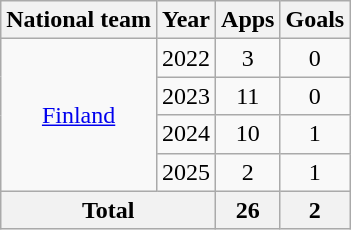<table class="wikitable" style="text-align:center">
<tr>
<th>National team</th>
<th>Year</th>
<th>Apps</th>
<th>Goals</th>
</tr>
<tr>
<td rowspan="4"><a href='#'>Finland</a></td>
<td>2022</td>
<td>3</td>
<td>0</td>
</tr>
<tr>
<td>2023</td>
<td>11</td>
<td>0</td>
</tr>
<tr>
<td>2024</td>
<td>10</td>
<td>1</td>
</tr>
<tr>
<td>2025</td>
<td>2</td>
<td>1</td>
</tr>
<tr>
<th colspan="2">Total</th>
<th>26</th>
<th>2</th>
</tr>
</table>
